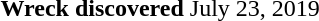<table>
<tr>
<td><strong>Wreck discovered</strong></td>
<td>July 23, 2019<br></td>
</tr>
</table>
